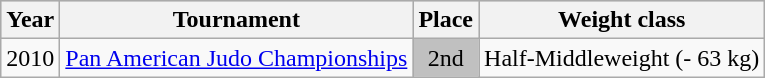<table class=wikitable>
<tr style="background:#ccc;">
<th>Year</th>
<th>Tournament</th>
<th>Place</th>
<th>Weight class</th>
</tr>
<tr>
<td>2010</td>
<td><a href='#'>Pan American Judo Championships</a></td>
<td style="background:silver; text-align:center;">2nd</td>
<td>Half-Middleweight (- 63 kg)</td>
</tr>
</table>
